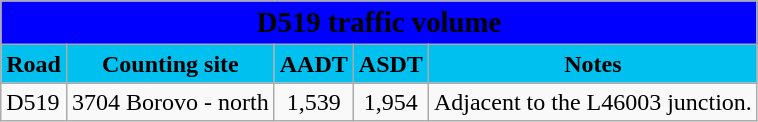<table class="wikitable">
<tr>
<td colspan=5 bgcolor=blue align=center style=margin-top:15><span><big><strong>D519 traffic volume</strong></big></span></td>
</tr>
<tr>
<td align=center bgcolor=00c0f0><strong>Road</strong></td>
<td align=center bgcolor=00c0f0><strong>Counting site</strong></td>
<td align=center bgcolor=00c0f0><strong>AADT</strong></td>
<td align=center bgcolor=00c0f0><strong>ASDT</strong></td>
<td align=center bgcolor=00c0f0><strong>Notes</strong></td>
</tr>
<tr>
<td> D519</td>
<td>3704 Borovo - north</td>
<td align=center>1,539</td>
<td align=center>1,954</td>
<td>Adjacent to the L46003 junction.</td>
</tr>
</table>
